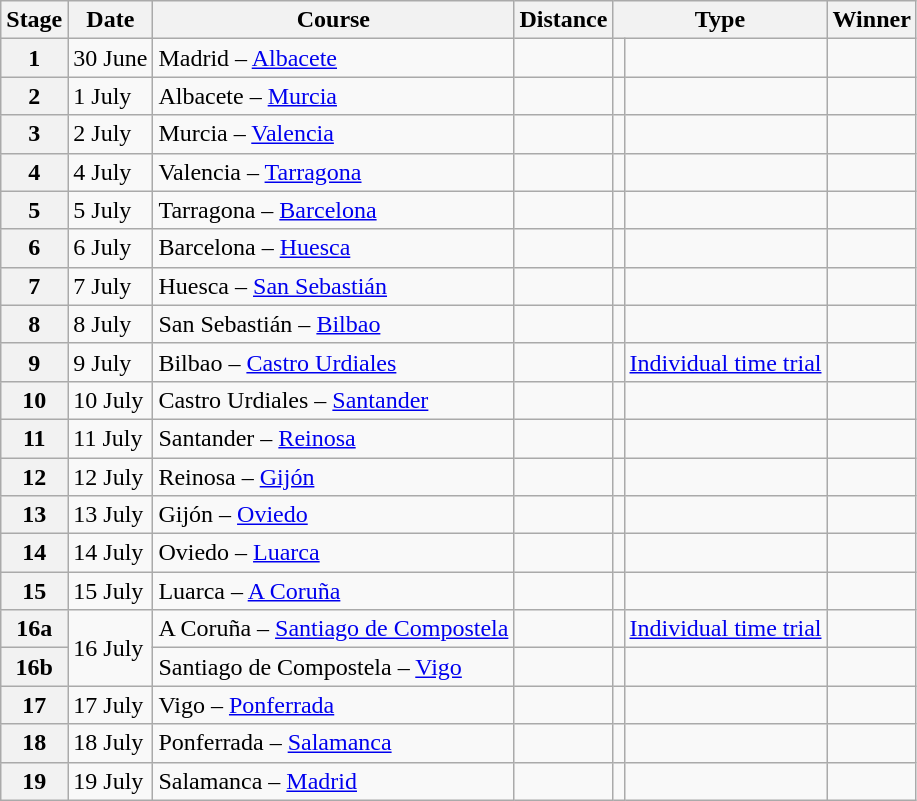<table class="wikitable">
<tr>
<th scope="col">Stage</th>
<th scope="col">Date</th>
<th scope="col">Course</th>
<th scope="col">Distance</th>
<th scope="col" colspan="2">Type</th>
<th scope="col">Winner</th>
</tr>
<tr>
<th scope="row">1</th>
<td>30 June</td>
<td>Madrid – <a href='#'>Albacete</a></td>
<td style="text-align:center;"></td>
<td></td>
<td></td>
<td></td>
</tr>
<tr>
<th scope="row">2</th>
<td>1 July</td>
<td>Albacete – <a href='#'>Murcia</a></td>
<td style="text-align:center;"></td>
<td></td>
<td></td>
<td></td>
</tr>
<tr>
<th scope="row">3</th>
<td>2 July</td>
<td>Murcia – <a href='#'>Valencia</a></td>
<td style="text-align:center;"></td>
<td></td>
<td></td>
<td></td>
</tr>
<tr>
<th scope="row">4</th>
<td>4 July</td>
<td>Valencia – <a href='#'>Tarragona</a></td>
<td style="text-align:center;"></td>
<td></td>
<td></td>
<td></td>
</tr>
<tr>
<th scope="row">5</th>
<td>5 July</td>
<td>Tarragona – <a href='#'>Barcelona</a></td>
<td style="text-align:center;"></td>
<td></td>
<td></td>
<td></td>
</tr>
<tr>
<th scope="row">6</th>
<td>6 July</td>
<td>Barcelona – <a href='#'>Huesca</a></td>
<td style="text-align:center;"></td>
<td></td>
<td></td>
<td></td>
</tr>
<tr>
<th scope="row">7</th>
<td>7 July</td>
<td>Huesca – <a href='#'>San Sebastián</a></td>
<td style="text-align:center;"></td>
<td></td>
<td></td>
<td></td>
</tr>
<tr>
<th scope="row">8</th>
<td>8 July</td>
<td>San Sebastián – <a href='#'>Bilbao</a></td>
<td style="text-align:center;"></td>
<td></td>
<td></td>
<td></td>
</tr>
<tr>
<th scope="row">9</th>
<td>9 July</td>
<td>Bilbao – <a href='#'>Castro Urdiales</a></td>
<td style="text-align:center;"></td>
<td></td>
<td><a href='#'>Individual time trial</a></td>
<td></td>
</tr>
<tr>
<th scope="row">10</th>
<td>10 July</td>
<td>Castro Urdiales – <a href='#'>Santander</a></td>
<td style="text-align:center;"></td>
<td></td>
<td></td>
<td></td>
</tr>
<tr>
<th scope="row">11</th>
<td>11 July</td>
<td>Santander – <a href='#'>Reinosa</a></td>
<td style="text-align:center;"></td>
<td></td>
<td></td>
<td></td>
</tr>
<tr>
<th scope="row">12</th>
<td>12 July</td>
<td>Reinosa – <a href='#'>Gijón</a></td>
<td style="text-align:center;"></td>
<td></td>
<td></td>
<td></td>
</tr>
<tr>
<th scope="row">13</th>
<td>13 July</td>
<td>Gijón – <a href='#'>Oviedo</a></td>
<td style="text-align:center;"></td>
<td></td>
<td></td>
<td></td>
</tr>
<tr>
<th scope="row">14</th>
<td>14 July</td>
<td>Oviedo – <a href='#'>Luarca</a></td>
<td style="text-align:center;"></td>
<td></td>
<td></td>
<td></td>
</tr>
<tr>
<th scope="row">15</th>
<td>15 July</td>
<td>Luarca – <a href='#'>A Coruña</a></td>
<td style="text-align:center;"></td>
<td></td>
<td></td>
<td></td>
</tr>
<tr>
<th scope="row">16a</th>
<td rowspan="2">16 July</td>
<td>A Coruña – <a href='#'>Santiago de Compostela</a></td>
<td style="text-align:center;"></td>
<td></td>
<td><a href='#'>Individual time trial</a></td>
<td></td>
</tr>
<tr>
<th scope="row">16b</th>
<td>Santiago de Compostela – <a href='#'>Vigo</a></td>
<td style="text-align:center;"></td>
<td></td>
<td></td>
<td></td>
</tr>
<tr>
<th scope="row">17</th>
<td>17 July</td>
<td>Vigo – <a href='#'>Ponferrada</a></td>
<td style="text-align:center;"></td>
<td></td>
<td></td>
<td></td>
</tr>
<tr>
<th scope="row">18</th>
<td>18 July</td>
<td>Ponferrada – <a href='#'>Salamanca</a></td>
<td style="text-align:center;"></td>
<td></td>
<td></td>
<td></td>
</tr>
<tr>
<th scope="row">19</th>
<td>19 July</td>
<td>Salamanca – <a href='#'>Madrid</a></td>
<td style="text-align:center;"></td>
<td></td>
<td></td>
<td></td>
</tr>
</table>
